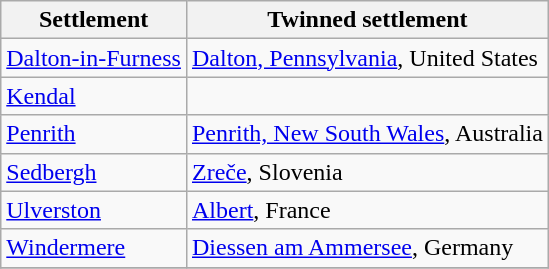<table class="wikitable">
<tr>
<th>Settlement</th>
<th>Twinned settlement</th>
</tr>
<tr>
<td><a href='#'>Dalton-in-Furness</a></td>
<td><a href='#'>Dalton, Pennsylvania</a>, United States</td>
</tr>
<tr>
<td><a href='#'>Kendal</a></td>
<td></td>
</tr>
<tr>
<td><a href='#'>Penrith</a></td>
<td><a href='#'>Penrith, New South Wales</a>, Australia</td>
</tr>
<tr>
<td><a href='#'>Sedbergh</a></td>
<td><a href='#'>Zreče</a>, Slovenia</td>
</tr>
<tr>
<td><a href='#'>Ulverston</a></td>
<td><a href='#'>Albert</a>, France</td>
</tr>
<tr>
<td><a href='#'>Windermere</a></td>
<td><a href='#'>Diessen am Ammersee</a>, Germany</td>
</tr>
<tr>
</tr>
</table>
